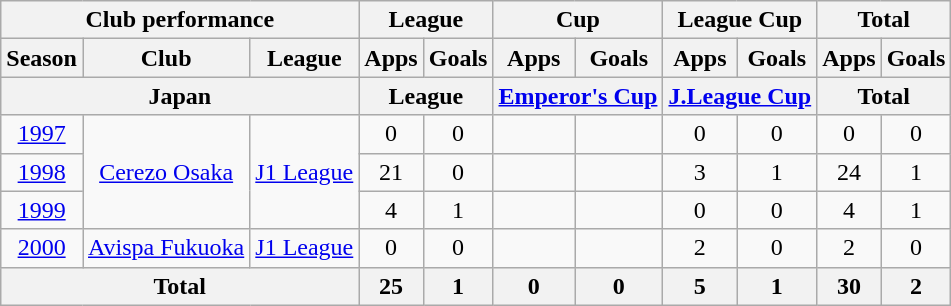<table class="wikitable" style="text-align:center;">
<tr>
<th colspan=3>Club performance</th>
<th colspan=2>League</th>
<th colspan=2>Cup</th>
<th colspan=2>League Cup</th>
<th colspan=2>Total</th>
</tr>
<tr>
<th>Season</th>
<th>Club</th>
<th>League</th>
<th>Apps</th>
<th>Goals</th>
<th>Apps</th>
<th>Goals</th>
<th>Apps</th>
<th>Goals</th>
<th>Apps</th>
<th>Goals</th>
</tr>
<tr>
<th colspan=3>Japan</th>
<th colspan=2>League</th>
<th colspan=2><a href='#'>Emperor's Cup</a></th>
<th colspan=2><a href='#'>J.League Cup</a></th>
<th colspan=2>Total</th>
</tr>
<tr>
<td><a href='#'>1997</a></td>
<td rowspan="3"><a href='#'>Cerezo Osaka</a></td>
<td rowspan="3"><a href='#'>J1 League</a></td>
<td>0</td>
<td>0</td>
<td></td>
<td></td>
<td>0</td>
<td>0</td>
<td>0</td>
<td>0</td>
</tr>
<tr>
<td><a href='#'>1998</a></td>
<td>21</td>
<td>0</td>
<td></td>
<td></td>
<td>3</td>
<td>1</td>
<td>24</td>
<td>1</td>
</tr>
<tr>
<td><a href='#'>1999</a></td>
<td>4</td>
<td>1</td>
<td></td>
<td></td>
<td>0</td>
<td>0</td>
<td>4</td>
<td>1</td>
</tr>
<tr>
<td><a href='#'>2000</a></td>
<td><a href='#'>Avispa Fukuoka</a></td>
<td><a href='#'>J1 League</a></td>
<td>0</td>
<td>0</td>
<td></td>
<td></td>
<td>2</td>
<td>0</td>
<td>2</td>
<td>0</td>
</tr>
<tr>
<th colspan=3>Total</th>
<th>25</th>
<th>1</th>
<th>0</th>
<th>0</th>
<th>5</th>
<th>1</th>
<th>30</th>
<th>2</th>
</tr>
</table>
